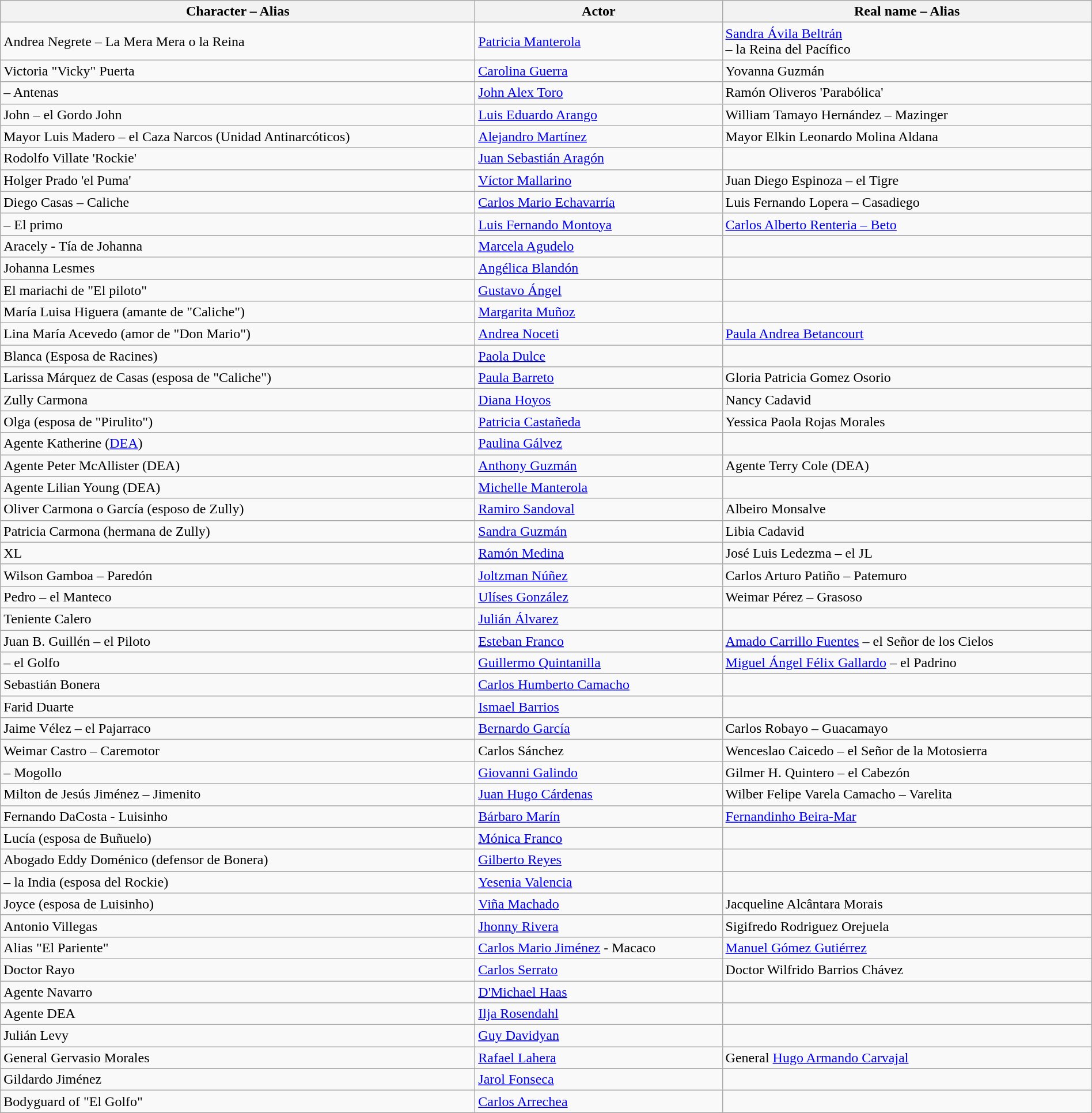<table class="wikitable sortable" width=100%>
<tr>
<th>Character – Alias</th>
<th>Actor</th>
<th>Real name – Alias</th>
</tr>
<tr>
<td>Andrea Negrete – La Mera Mera o la Reina</td>
<td><a href='#'>Patricia Manterola</a></td>
<td><a href='#'>Sandra Ávila Beltrán</a><br>– la Reina del Pacífico</td>
</tr>
<tr>
<td>Victoria "Vicky" Puerta</td>
<td><a href='#'>Carolina Guerra</a></td>
<td>Yovanna Guzmán</td>
</tr>
<tr>
<td>– Antenas</td>
<td><a href='#'>John Alex Toro</a></td>
<td>Ramón Oliveros 'Parabólica'</td>
</tr>
<tr>
<td>John – el Gordo John</td>
<td><a href='#'>Luis Eduardo Arango</a></td>
<td>William Tamayo Hernández – Mazinger</td>
</tr>
<tr>
<td>Mayor Luis Madero – el Caza Narcos (Unidad Antinarcóticos)</td>
<td><a href='#'>Alejandro Martínez</a></td>
<td>Mayor Elkin Leonardo Molina Aldana</td>
</tr>
<tr>
<td>Rodolfo Villate 'Rockie'</td>
<td><a href='#'>Juan Sebastián Aragón</a></td>
<td></td>
</tr>
<tr>
<td>Holger Prado 'el Puma'</td>
<td><a href='#'>Víctor Mallarino</a></td>
<td>Juan Diego Espinoza – el Tigre</td>
</tr>
<tr>
<td>Diego Casas – Caliche</td>
<td><a href='#'>Carlos Mario Echavarría</a></td>
<td>Luis Fernando Lopera – Casadiego</td>
</tr>
<tr>
<td>– El primo</td>
<td><a href='#'>Luis Fernando Montoya</a></td>
<td><a href='#'>Carlos Alberto Renteria – Beto</a></td>
</tr>
<tr>
<td>Aracely - Tía de Johanna</td>
<td><a href='#'>Marcela Agudelo</a></td>
<td></td>
</tr>
<tr>
<td>Johanna Lesmes</td>
<td><a href='#'>Angélica Blandón</a></td>
<td></td>
</tr>
<tr>
<td>El mariachi de "El piloto"</td>
<td><a href='#'>Gustavo Ángel</a></td>
<td></td>
</tr>
<tr>
<td>María Luisa Higuera (amante de "Caliche")</td>
<td><a href='#'>Margarita Muñoz</a></td>
<td></td>
</tr>
<tr>
<td>Lina María Acevedo (amor de "Don Mario")</td>
<td><a href='#'>Andrea Noceti</a></td>
<td><a href='#'>Paula Andrea Betancourt</a></td>
</tr>
<tr>
<td>Blanca (Esposa de Racines)</td>
<td><a href='#'>Paola Dulce</a></td>
<td></td>
</tr>
<tr>
<td>Larissa Márquez de Casas (esposa de "Caliche")</td>
<td><a href='#'>Paula Barreto</a></td>
<td>Gloria Patricia Gomez Osorio</td>
</tr>
<tr>
<td>Zully Carmona</td>
<td><a href='#'>Diana Hoyos</a></td>
<td>Nancy Cadavid</td>
</tr>
<tr>
<td>Olga (esposa de "Pirulito")</td>
<td><a href='#'>Patricia Castañeda</a></td>
<td>Yessica Paola Rojas Morales</td>
</tr>
<tr>
<td>Agente Katherine (<a href='#'>DEA</a>)</td>
<td><a href='#'>Paulina Gálvez</a></td>
<td></td>
</tr>
<tr>
<td>Agente Peter McAllister (DEA)</td>
<td><a href='#'>Anthony Guzmán</a></td>
<td>Agente Terry Cole (DEA)</td>
</tr>
<tr>
<td>Agente Lilian Young (DEA)</td>
<td><a href='#'>Michelle Manterola</a></td>
<td></td>
</tr>
<tr>
<td>Oliver Carmona o García (esposo de Zully)</td>
<td><a href='#'>Ramiro Sandoval</a></td>
<td>Albeiro Monsalve</td>
</tr>
<tr>
<td>Patricia Carmona (hermana de Zully)</td>
<td><a href='#'>Sandra Guzmán</a></td>
<td>Libia Cadavid</td>
</tr>
<tr>
<td>XL</td>
<td><a href='#'>Ramón Medina</a></td>
<td>José Luis Ledezma – el JL</td>
</tr>
<tr>
<td>Wilson Gamboa – Paredón</td>
<td><a href='#'>Joltzman Núñez</a></td>
<td>Carlos Arturo Patiño – Patemuro</td>
</tr>
<tr>
<td>Pedro – el Manteco</td>
<td><a href='#'>Ulíses González</a></td>
<td>Weimar Pérez – Grasoso</td>
</tr>
<tr>
<td>Teniente Calero</td>
<td><a href='#'>Julián Álvarez</a></td>
<td></td>
</tr>
<tr>
<td>Juan B. Guillén – el Piloto</td>
<td><a href='#'>Esteban Franco</a></td>
<td><a href='#'>Amado Carrillo Fuentes</a> – el Señor de los Cielos</td>
</tr>
<tr>
<td>– el Golfo</td>
<td><a href='#'>Guillermo Quintanilla</a></td>
<td><a href='#'>Miguel Ángel Félix Gallardo</a> – el Padrino</td>
</tr>
<tr>
<td>Sebastián Bonera</td>
<td><a href='#'>Carlos Humberto Camacho</a></td>
<td></td>
</tr>
<tr>
<td>Farid Duarte</td>
<td><a href='#'>Ismael Barrios</a></td>
<td></td>
</tr>
<tr>
<td>Jaime Vélez – el Pajarraco</td>
<td><a href='#'>Bernardo García</a></td>
<td>Carlos Robayo – Guacamayo</td>
</tr>
<tr>
<td>Weimar Castro – Caremotor</td>
<td>Carlos Sánchez</td>
<td>Wenceslao Caicedo – el Señor de la Motosierra</td>
</tr>
<tr>
<td>– Mogollo</td>
<td><a href='#'>Giovanni Galindo</a></td>
<td>Gilmer H. Quintero – el Cabezón</td>
</tr>
<tr>
<td>Milton de Jesús Jiménez – Jimenito</td>
<td><a href='#'>Juan Hugo Cárdenas</a></td>
<td>Wilber Felipe Varela Camacho – Varelita</td>
</tr>
<tr>
<td>Fernando DaCosta - Luisinho</td>
<td><a href='#'>Bárbaro Marín</a></td>
<td><a href='#'>Fernandinho Beira-Mar</a></td>
</tr>
<tr>
<td>Lucía (esposa de Buñuelo)</td>
<td><a href='#'>Mónica Franco</a></td>
<td></td>
</tr>
<tr>
<td>Abogado Eddy Doménico (defensor de Bonera)</td>
<td><a href='#'>Gilberto Reyes</a></td>
<td></td>
</tr>
<tr>
<td>– la India (esposa del Rockie)</td>
<td><a href='#'>Yesenia Valencia</a></td>
<td></td>
</tr>
<tr>
<td>Joyce (esposa de Luisinho)</td>
<td><a href='#'>Viña Machado</a></td>
<td>Jacqueline Alcântara Morais</td>
</tr>
<tr>
<td>Antonio Villegas</td>
<td><a href='#'>Jhonny Rivera</a></td>
<td>Sigifredo Rodriguez Orejuela</td>
</tr>
<tr>
<td>Alias "El Pariente"</td>
<td><a href='#'>Carlos Mario Jiménez</a> - Macaco</td>
<td><a href='#'>Manuel Gómez Gutiérrez</a></td>
</tr>
<tr>
<td>Doctor Rayo</td>
<td><a href='#'>Carlos Serrato</a></td>
<td>Doctor Wilfrido Barrios Chávez</td>
</tr>
<tr>
<td>Agente Navarro</td>
<td><a href='#'>D'Michael Haas</a></td>
<td></td>
</tr>
<tr>
<td>Agente DEA</td>
<td><a href='#'>Ilja Rosendahl</a></td>
<td></td>
</tr>
<tr>
<td>Julián Levy</td>
<td><a href='#'>Guy Davidyan</a></td>
<td></td>
</tr>
<tr>
<td>General Gervasio Morales</td>
<td><a href='#'>Rafael Lahera</a></td>
<td>General <a href='#'>Hugo Armando Carvajal</a></td>
</tr>
<tr>
<td>Gildardo Jiménez</td>
<td><a href='#'>Jarol Fonseca</a></td>
<td></td>
</tr>
<tr>
<td>Bodyguard of "El Golfo"</td>
<td><a href='#'>Carlos Arrechea</a></td>
<td></td>
</tr>
</table>
